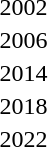<table>
<tr>
<td>2002</td>
<td></td>
<td></td>
<td></td>
</tr>
<tr>
<td>2006<br></td>
<td></td>
<td></td>
<td></td>
</tr>
<tr>
<td>2014<br></td>
<td></td>
<td></td>
<td></td>
</tr>
<tr>
<td>2018<br></td>
<td></td>
<td></td>
<td></td>
</tr>
<tr>
<td>2022<br></td>
<td></td>
<td></td>
<td></td>
</tr>
</table>
